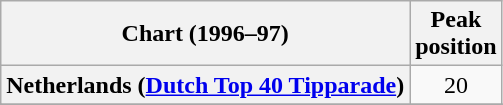<table class="wikitable sortable plainrowheaders">
<tr>
<th>Chart (1996–97)</th>
<th>Peak<br>position</th>
</tr>
<tr>
<th scope="row">Netherlands (<a href='#'>Dutch Top 40 Tipparade</a>)</th>
<td align="center">20</td>
</tr>
<tr>
</tr>
<tr>
</tr>
<tr>
</tr>
<tr>
</tr>
<tr>
</tr>
<tr>
</tr>
<tr>
</tr>
<tr>
</tr>
<tr>
</tr>
<tr>
</tr>
</table>
